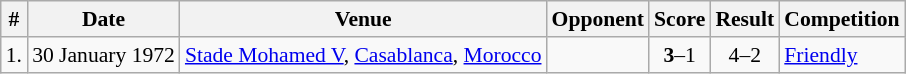<table class="wikitable" style="font-size:90%" align=center>
<tr>
<th>#</th>
<th>Date</th>
<th>Venue</th>
<th>Opponent</th>
<th>Score</th>
<th>Result</th>
<th>Competition</th>
</tr>
<tr>
<td>1.</td>
<td>30 January 1972</td>
<td><a href='#'>Stade Mohamed V</a>, <a href='#'>Casablanca</a>, <a href='#'>Morocco</a></td>
<td></td>
<td align="center"><strong>3</strong>–1</td>
<td align="center">4–2</td>
<td><a href='#'>Friendly</a></td>
</tr>
</table>
